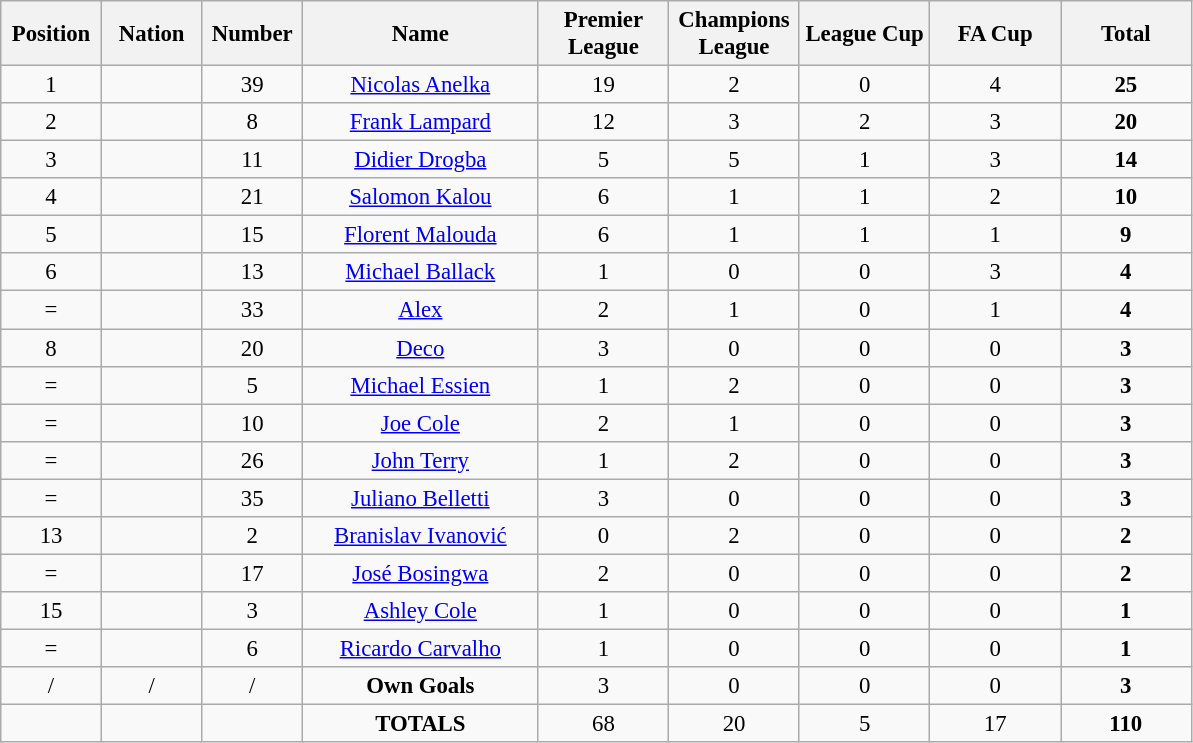<table class="wikitable" style="font-size: 95%; text-align: center;">
<tr>
<th width=60>Position</th>
<th width=60>Nation</th>
<th width=60>Number</th>
<th width=150>Name</th>
<th width=80>Premier League</th>
<th width=80>Champions League</th>
<th width=80>League Cup</th>
<th width=80>FA Cup</th>
<th width=80>Total</th>
</tr>
<tr>
<td>1</td>
<td></td>
<td>39</td>
<td><a href='#'>Nicolas Anelka</a></td>
<td>19</td>
<td>2</td>
<td>0</td>
<td>4</td>
<td><strong>25</strong></td>
</tr>
<tr>
<td>2</td>
<td></td>
<td>8</td>
<td><a href='#'>Frank Lampard</a></td>
<td>12</td>
<td>3</td>
<td>2</td>
<td>3</td>
<td><strong>20</strong></td>
</tr>
<tr>
<td>3</td>
<td></td>
<td>11</td>
<td><a href='#'>Didier Drogba</a></td>
<td>5</td>
<td>5</td>
<td>1</td>
<td>3</td>
<td><strong>14</strong></td>
</tr>
<tr>
<td>4</td>
<td></td>
<td>21</td>
<td><a href='#'>Salomon Kalou</a></td>
<td>6</td>
<td>1</td>
<td>1</td>
<td>2</td>
<td><strong>10</strong></td>
</tr>
<tr>
<td>5</td>
<td></td>
<td>15</td>
<td><a href='#'>Florent Malouda</a></td>
<td>6</td>
<td>1</td>
<td>1</td>
<td>1</td>
<td><strong>9</strong></td>
</tr>
<tr>
<td>6</td>
<td></td>
<td>13</td>
<td><a href='#'>Michael Ballack</a></td>
<td>1</td>
<td>0</td>
<td>0</td>
<td>3</td>
<td><strong>4</strong></td>
</tr>
<tr>
<td>=</td>
<td></td>
<td>33</td>
<td><a href='#'>Alex</a></td>
<td>2</td>
<td>1</td>
<td>0</td>
<td>1</td>
<td><strong>4</strong></td>
</tr>
<tr>
<td>8</td>
<td></td>
<td>20</td>
<td><a href='#'>Deco</a></td>
<td>3</td>
<td>0</td>
<td>0</td>
<td>0</td>
<td><strong>3</strong></td>
</tr>
<tr>
<td>=</td>
<td></td>
<td>5</td>
<td><a href='#'>Michael Essien</a></td>
<td>1</td>
<td>2</td>
<td>0</td>
<td>0</td>
<td><strong>3</strong></td>
</tr>
<tr>
<td>=</td>
<td></td>
<td>10</td>
<td><a href='#'>Joe Cole</a></td>
<td>2</td>
<td>1</td>
<td>0</td>
<td>0</td>
<td><strong>3</strong></td>
</tr>
<tr>
<td>=</td>
<td></td>
<td>26</td>
<td><a href='#'>John Terry</a></td>
<td>1</td>
<td>2</td>
<td>0</td>
<td>0</td>
<td><strong>3</strong></td>
</tr>
<tr>
<td>=</td>
<td></td>
<td>35</td>
<td><a href='#'>Juliano Belletti</a></td>
<td>3</td>
<td>0</td>
<td>0</td>
<td>0</td>
<td><strong>3</strong></td>
</tr>
<tr>
<td>13</td>
<td></td>
<td>2</td>
<td><a href='#'>Branislav Ivanović</a></td>
<td>0</td>
<td>2</td>
<td>0</td>
<td>0</td>
<td><strong>2</strong></td>
</tr>
<tr>
<td>=</td>
<td></td>
<td>17</td>
<td><a href='#'>José Bosingwa</a></td>
<td>2</td>
<td>0</td>
<td>0</td>
<td>0</td>
<td><strong>2</strong></td>
</tr>
<tr>
<td>15</td>
<td></td>
<td>3</td>
<td><a href='#'>Ashley Cole</a></td>
<td>1</td>
<td>0</td>
<td>0</td>
<td>0</td>
<td><strong>1</strong></td>
</tr>
<tr>
<td>=</td>
<td></td>
<td>6</td>
<td><a href='#'>Ricardo Carvalho</a></td>
<td>1</td>
<td>0</td>
<td>0</td>
<td>0</td>
<td><strong>1</strong></td>
</tr>
<tr>
<td>/</td>
<td>/</td>
<td>/</td>
<td><strong>Own Goals</strong></td>
<td>3</td>
<td>0</td>
<td>0</td>
<td>0</td>
<td><strong>3</strong></td>
</tr>
<tr>
<td></td>
<td></td>
<td></td>
<td><strong>TOTALS</strong></td>
<td>68</td>
<td>20</td>
<td>5</td>
<td>17</td>
<td><strong>110</strong></td>
</tr>
</table>
